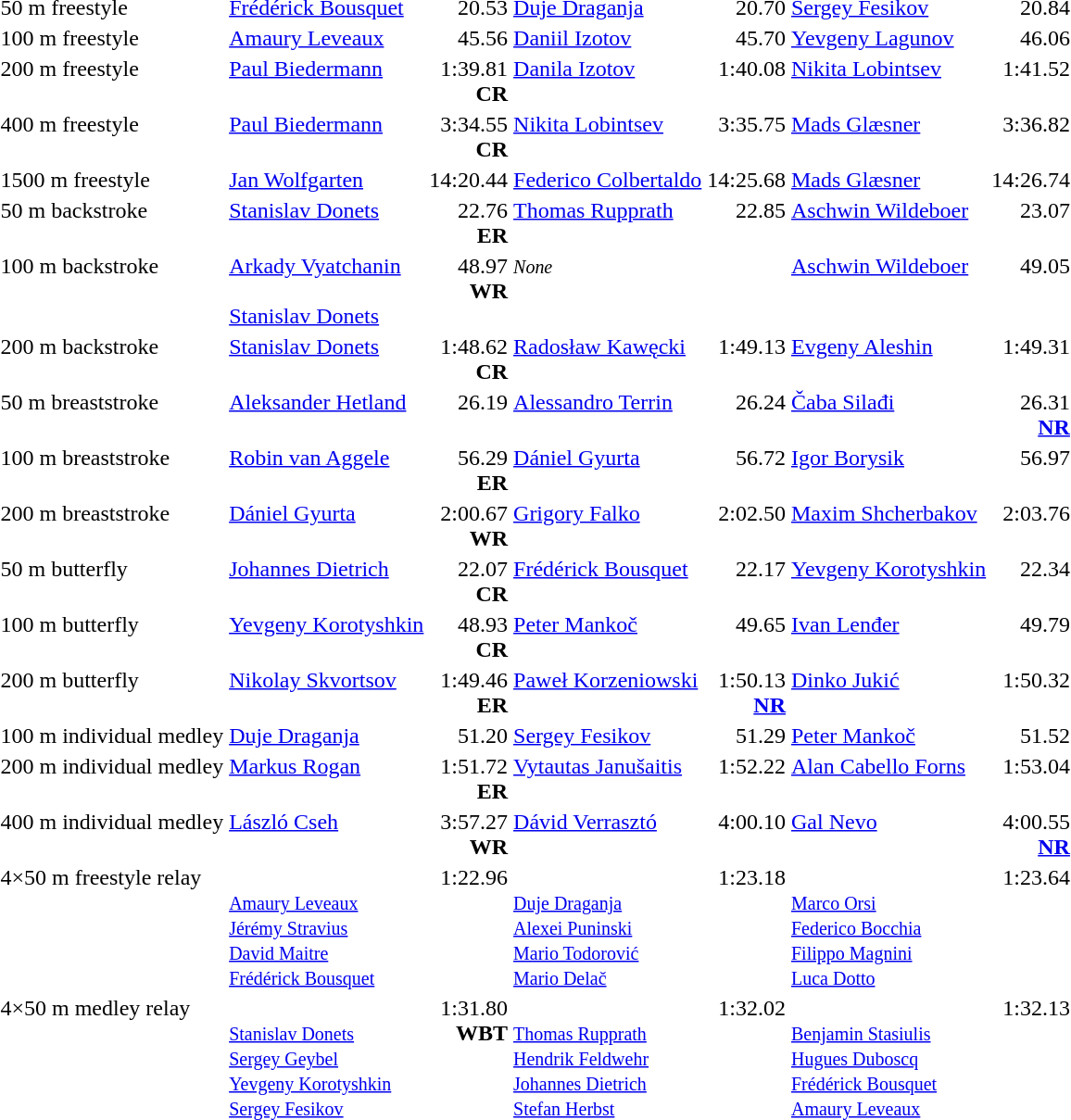<table>
<tr valign="top">
<td>50 m freestyle <div></div></td>
<td><a href='#'>Frédérick Bousquet</a><br><small></small></td>
<td align="right">20.53</td>
<td><a href='#'>Duje Draganja</a><br><small></small></td>
<td align="right">20.70</td>
<td><a href='#'>Sergey Fesikov</a><br><small></small></td>
<td align="right">20.84</td>
</tr>
<tr valign="top">
<td>100 m freestyle <div></div></td>
<td><a href='#'>Amaury Leveaux</a><br><small></small></td>
<td align="right">45.56</td>
<td><a href='#'>Daniil Izotov</a><br><small></small></td>
<td align="right">45.70</td>
<td><a href='#'>Yevgeny Lagunov</a><br><small></small></td>
<td align="right">46.06</td>
</tr>
<tr valign="top">
<td>200 m freestyle <div></div></td>
<td><a href='#'>Paul Biedermann</a><br><small></small></td>
<td align="right">1:39.81<br><strong>CR</strong></td>
<td><a href='#'>Danila Izotov</a><br><small></small></td>
<td align="right">1:40.08</td>
<td><a href='#'>Nikita Lobintsev</a><br><small></small></td>
<td align="right">1:41.52</td>
</tr>
<tr valign="top">
<td>400 m freestyle <div></div></td>
<td><a href='#'>Paul Biedermann</a><br><small></small></td>
<td align="right">3:34.55<br><strong>CR</strong></td>
<td><a href='#'>Nikita Lobintsev</a><br><small></small></td>
<td align="right">3:35.75</td>
<td><a href='#'>Mads Glæsner</a><br><small></small></td>
<td align="right">3:36.82</td>
</tr>
<tr valign="top">
<td>1500 m freestyle <div></div></td>
<td><a href='#'>Jan Wolfgarten</a><br><small></small></td>
<td align="right">14:20.44</td>
<td><a href='#'>Federico Colbertaldo</a><br><small></small></td>
<td align="right">14:25.68</td>
<td><a href='#'>Mads Glæsner</a><br><small></small></td>
<td align="right">14:26.74</td>
</tr>
<tr valign="top">
<td>50 m backstroke <div></div></td>
<td><a href='#'>Stanislav Donets</a><br><small></small></td>
<td align="right">22.76<br><strong>ER</strong></td>
<td><a href='#'>Thomas Rupprath</a><br><small></small></td>
<td align="right">22.85</td>
<td><a href='#'>Aschwin Wildeboer</a><br><small></small></td>
<td align="right">23.07</td>
</tr>
<tr valign="top">
<td>100 m backstroke <div></div></td>
<td><a href='#'>Arkady Vyatchanin</a><br><small></small><br><a href='#'>Stanislav Donets</a><br><small></small></td>
<td align="right">48.97<br><strong>WR</strong></td>
<td><small><em>None</em></small></td>
<td align="right"></td>
<td><a href='#'>Aschwin Wildeboer</a><br><small></small></td>
<td align="right">49.05</td>
</tr>
<tr valign="top">
<td>200 m backstroke <div></div></td>
<td><a href='#'>Stanislav Donets</a><br><small></small></td>
<td align="right">1:48.62<br><strong>CR</strong></td>
<td><a href='#'>Radosław Kawęcki</a><br><small></small></td>
<td align="right">1:49.13</td>
<td><a href='#'>Evgeny Aleshin</a><br><small></small></td>
<td align="right">1:49.31</td>
</tr>
<tr valign="top">
<td>50 m breaststroke <div></div></td>
<td><a href='#'>Aleksander Hetland</a><br><small></small></td>
<td align="right">26.19</td>
<td><a href='#'>Alessandro Terrin</a><br><small></small></td>
<td align="right">26.24</td>
<td><a href='#'>Čaba Silađi</a><br><small></small></td>
<td align="right">26.31<br><strong><a href='#'>NR</a></strong></td>
</tr>
<tr valign="top">
<td>100 m breaststroke <div></div></td>
<td><a href='#'>Robin van Aggele</a><br><small></small></td>
<td align="right">56.29<br><strong>ER</strong></td>
<td><a href='#'>Dániel Gyurta</a><br><small></small></td>
<td align="right">56.72</td>
<td><a href='#'>Igor Borysik</a><br><small></small></td>
<td align="right">56.97</td>
</tr>
<tr valign="top">
<td>200 m breaststroke <div></div></td>
<td><a href='#'>Dániel Gyurta</a><br><small></small></td>
<td align="right">2:00.67<br><strong>WR</strong></td>
<td><a href='#'>Grigory Falko</a><br><small></small></td>
<td align="right">2:02.50</td>
<td><a href='#'>Maxim Shcherbakov</a><br><small></small></td>
<td align="right">2:03.76</td>
</tr>
<tr valign="top">
<td>50 m butterfly <div></div></td>
<td><a href='#'>Johannes Dietrich</a><br><small></small></td>
<td align="right">22.07<br><strong>CR</strong></td>
<td><a href='#'>Frédérick Bousquet</a><br><small></small></td>
<td align="right">22.17</td>
<td><a href='#'>Yevgeny Korotyshkin</a><br><small></small></td>
<td align="right">22.34</td>
</tr>
<tr valign="top">
<td>100 m butterfly <div></div></td>
<td><a href='#'>Yevgeny Korotyshkin</a><br><small></small></td>
<td align="right">48.93<br><strong>CR</strong></td>
<td><a href='#'>Peter Mankoč</a><br><small></small></td>
<td align="right">49.65</td>
<td><a href='#'>Ivan Lenđer</a><br><small></small></td>
<td align="right">49.79</td>
</tr>
<tr valign="top">
<td>200 m butterfly <div></div></td>
<td><a href='#'>Nikolay Skvortsov</a><br><small></small></td>
<td align="right">1:49.46<br><strong>ER</strong></td>
<td><a href='#'>Paweł Korzeniowski</a><br><small></small></td>
<td align="right">1:50.13<br><strong><a href='#'>NR</a></strong></td>
<td><a href='#'>Dinko Jukić</a><br><small></small></td>
<td align="right">1:50.32</td>
</tr>
<tr valign="top">
<td>100 m individual medley <div></div></td>
<td><a href='#'>Duje Draganja</a><br><small></small></td>
<td align="right">51.20</td>
<td><a href='#'>Sergey Fesikov</a><br><small></small></td>
<td align="right">51.29</td>
<td><a href='#'>Peter Mankoč</a><br><small></small></td>
<td align="right">51.52</td>
</tr>
<tr valign="top">
<td>200 m individual medley <div></div></td>
<td><a href='#'>Markus Rogan</a><br><small></small></td>
<td align="right">1:51.72<br><strong>ER</strong></td>
<td><a href='#'>Vytautas Janušaitis</a><br><small></small></td>
<td align="right">1:52.22</td>
<td><a href='#'>Alan Cabello Forns</a><br><small></small></td>
<td align="right">1:53.04</td>
</tr>
<tr valign="top">
<td>400 m individual medley <div></div></td>
<td><a href='#'>László Cseh</a><br><small></small></td>
<td align="right">3:57.27<br><strong>WR</strong></td>
<td><a href='#'>Dávid Verrasztó</a><br><small></small></td>
<td align="right">4:00.10</td>
<td><a href='#'>Gal Nevo</a><br><small></small></td>
<td align="right">4:00.55 <br><strong><a href='#'>NR</a></strong></td>
</tr>
<tr valign="top">
<td>4×50 m freestyle relay <div></div></td>
<td><br><small><a href='#'>Amaury Leveaux</a><br><a href='#'>Jérémy Stravius</a><br><a href='#'>David Maitre</a><br><a href='#'>Frédérick Bousquet</a></small></td>
<td align="right">1:22.96</td>
<td><br><small><a href='#'>Duje Draganja</a><br><a href='#'>Alexei Puninski</a><br><a href='#'>Mario Todorović</a><br><a href='#'>Mario Delač</a></small></td>
<td align="right">1:23.18</td>
<td><br><small><a href='#'>Marco Orsi</a><br><a href='#'>Federico Bocchia</a><br><a href='#'>Filippo Magnini</a><br><a href='#'>Luca Dotto</a></small></td>
<td align="right">1:23.64</td>
</tr>
<tr valign="top">
<td>4×50 m medley relay <div></div></td>
<td><br><small><a href='#'>Stanislav Donets</a><br><a href='#'>Sergey Geybel</a><br><a href='#'>Yevgeny Korotyshkin</a><br><a href='#'>Sergey Fesikov</a></small></td>
<td align="right">1:31.80<br><strong>WBT</strong></td>
<td><br><small><a href='#'>Thomas Rupprath</a><br><a href='#'>Hendrik Feldwehr</a><br><a href='#'>Johannes Dietrich</a><br><a href='#'>Stefan Herbst</a></small></td>
<td align="right">1:32.02</td>
<td><br><small><a href='#'>Benjamin Stasiulis</a><br><a href='#'>Hugues Duboscq</a><br><a href='#'>Frédérick Bousquet</a><br><a href='#'>Amaury Leveaux</a></small></td>
<td align="right">1:32.13</td>
</tr>
</table>
